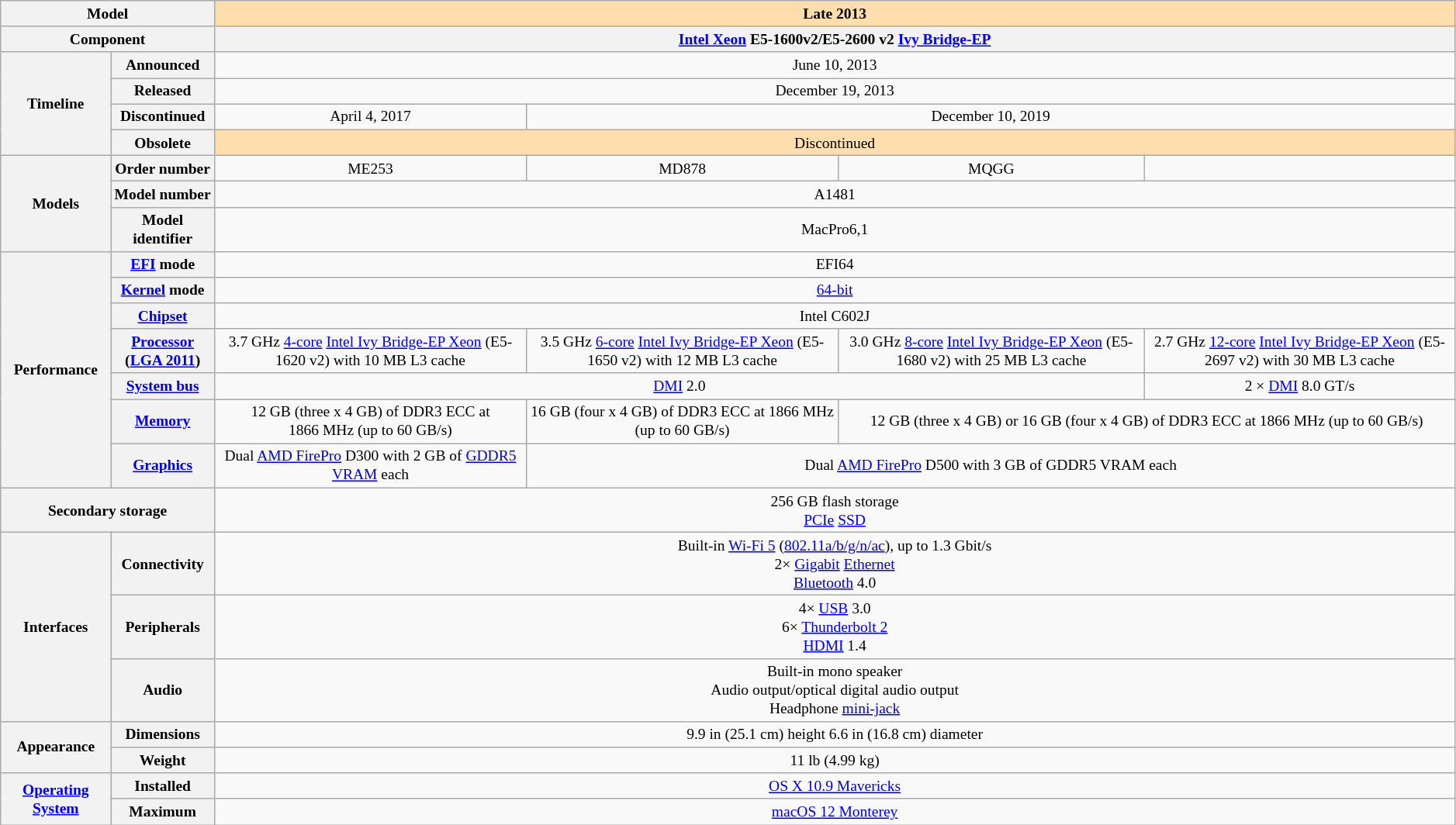<table class="wikitable mw-collapsible" style="font-size:small; text-align:center">
<tr>
<th colspan=2>Model</th>
<th colspan=4 style="background:#ffdead">Late 2013</th>
</tr>
<tr>
<th colspan=2>Component</th>
<th colspan=4><a href='#'>Intel Xeon</a> E5-1600v2/E5-2600 v2 <a href='#'>Ivy Bridge-EP</a></th>
</tr>
<tr>
<th rowspan=4>Timeline</th>
<th>Announced</th>
<td colspan=4>June 10, 2013</td>
</tr>
<tr>
<th>Released</th>
<td colspan=4>December 19, 2013</td>
</tr>
<tr>
<th>Discontinued</th>
<td>April 4, 2017</td>
<td colspan=3>December 10, 2019</td>
</tr>
<tr>
<th>Obsolete</th>
<td colspan=4 style="background:#ffdead">Discontinued</td>
</tr>
<tr>
<th rowspan=3>Models</th>
<th>Order number</th>
<td>ME253</td>
<td>MD878</td>
<td>MQGG</td>
<td></td>
</tr>
<tr>
<th>Model number</th>
<td colspan=4>A1481</td>
</tr>
<tr>
<th>Model identifier</th>
<td colspan=4>MacPro6,1</td>
</tr>
<tr>
<th rowspan=7>Performance</th>
<th><a href='#'>EFI</a> mode</th>
<td colspan=4>EFI64</td>
</tr>
<tr>
<th><a href='#'>Kernel</a> mode</th>
<td colspan=4><a href='#'>64-bit</a></td>
</tr>
<tr>
<th><a href='#'>Chipset</a></th>
<td colspan=4>Intel C602J</td>
</tr>
<tr>
<th><a href='#'>Processor</a><br>(<a href='#'>LGA 2011</a>)</th>
<td>3.7 GHz <a href='#'>4-core</a> <a href='#'>Intel Ivy Bridge-EP Xeon</a> (E5-1620 v2) with 10 MB L3 cache</td>
<td>3.5 GHz <a href='#'>6-core</a> <a href='#'>Intel Ivy Bridge-EP Xeon</a> (E5-1650 v2) with 12 MB L3 cache</td>
<td>3.0 GHz <a href='#'>8-core</a> <a href='#'>Intel Ivy Bridge-EP Xeon</a> (E5-1680 v2) with 25 MB L3 cache</td>
<td>2.7 GHz <a href='#'>12-core</a> <a href='#'>Intel Ivy Bridge-EP Xeon</a> (E5-2697 v2) with 30 MB L3 cache</td>
</tr>
<tr>
<th><a href='#'>System bus</a></th>
<td colspan=3><a href='#'>DMI</a> 2.0</td>
<td>2 × <a href='#'>DMI</a> 8.0 GT/s</td>
</tr>
<tr>
<th><a href='#'>Memory</a></th>
<td>12 GB (three x 4 GB) of DDR3 ECC at 1866 MHz (up to 60 GB/s)</td>
<td>16 GB (four x 4 GB) of DDR3 ECC at 1866 MHz (up to 60 GB/s)</td>
<td colspan=2>12 GB (three x 4 GB) or 16 GB (four x 4 GB) of DDR3 ECC at 1866 MHz (up to 60 GB/s)<br></td>
</tr>
<tr>
<th><a href='#'>Graphics</a></th>
<td>Dual <a href='#'>AMD FirePro</a> D300 with 2 GB of <a href='#'>GDDR5</a> <a href='#'>VRAM</a> each</td>
<td colspan=3>Dual <a href='#'>AMD FirePro</a> D500 with 3 GB of GDDR5 VRAM each<br></td>
</tr>
<tr>
<th colspan=2>Secondary storage</th>
<td colspan=4>256 GB flash storage<br> <a href='#'>PCIe</a> <a href='#'>SSD</a></td>
</tr>
<tr>
<th rowspan=3>Interfaces</th>
<th>Connectivity</th>
<td colspan=4>Built-in <a href='#'>Wi-Fi 5</a> (<a href='#'>802.11a/b/g/n/ac</a>), up to 1.3 Gbit/s<br>2× <a href='#'>Gigabit</a> <a href='#'>Ethernet</a><br><a href='#'>Bluetooth</a> 4.0</td>
</tr>
<tr>
<th>Peripherals</th>
<td colspan=4>4× <a href='#'>USB</a> 3.0<br>6× <a href='#'>Thunderbolt 2</a><br><a href='#'>HDMI</a> 1.4</td>
</tr>
<tr>
<th>Audio</th>
<td colspan=4>Built-in mono speaker<br>Audio output/optical digital audio output<br>Headphone <a href='#'>mini-jack</a></td>
</tr>
<tr>
<th rowspan=2>Appearance</th>
<th>Dimensions</th>
<td colspan=4>9.9 in (25.1 cm) height  6.6 in (16.8 cm) diameter</td>
</tr>
<tr>
<th>Weight</th>
<td colspan=4>11 lb (4.99 kg)</td>
</tr>
<tr>
<th rowspan=2><a href='#'>Operating System</a></th>
<th>Installed</th>
<td colspan=4><a href='#'>OS X 10.9 Mavericks</a></td>
</tr>
<tr>
<th>Maximum</th>
<td colspan=4><a href='#'>macOS 12 Monterey</a></td>
</tr>
</table>
